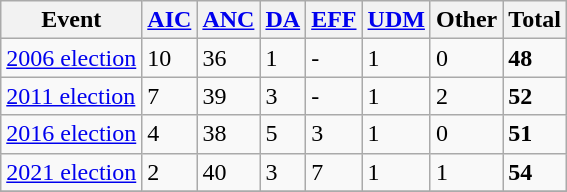<table class="wikitable">
<tr>
<th>Event</th>
<th><a href='#'>AIC</a></th>
<th><a href='#'>ANC</a></th>
<th><a href='#'>DA</a></th>
<th><a href='#'>EFF</a></th>
<th><a href='#'>UDM</a></th>
<th>Other</th>
<th>Total</th>
</tr>
<tr>
<td><a href='#'>2006 election</a></td>
<td>10</td>
<td>36</td>
<td>1</td>
<td>-</td>
<td>1</td>
<td>0</td>
<td><strong>48</strong></td>
</tr>
<tr>
<td><a href='#'>2011 election</a></td>
<td>7</td>
<td>39</td>
<td>3</td>
<td>-</td>
<td>1</td>
<td>2</td>
<td><strong>52</strong></td>
</tr>
<tr>
<td><a href='#'>2016 election</a></td>
<td>4</td>
<td>38</td>
<td>5</td>
<td>3</td>
<td>1</td>
<td>0</td>
<td><strong>51</strong></td>
</tr>
<tr>
<td><a href='#'>2021 election</a></td>
<td>2</td>
<td>40</td>
<td>3</td>
<td>7</td>
<td>1</td>
<td>1</td>
<td><strong>54</strong></td>
</tr>
<tr>
</tr>
</table>
